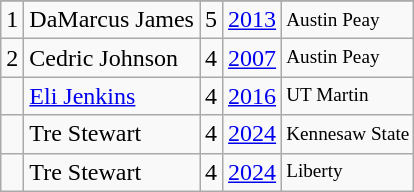<table class="wikitable">
<tr>
</tr>
<tr>
<td>1</td>
<td>DaMarcus James</td>
<td>5</td>
<td><a href='#'>2013</a></td>
<td style="font-size:80%;">Austin Peay</td>
</tr>
<tr>
<td>2</td>
<td>Cedric Johnson</td>
<td>4</td>
<td><a href='#'>2007</a></td>
<td style="font-size:80%;">Austin Peay</td>
</tr>
<tr>
<td></td>
<td><a href='#'>Eli Jenkins</a></td>
<td>4</td>
<td><a href='#'>2016</a></td>
<td style="font-size:80%;">UT Martin</td>
</tr>
<tr>
<td></td>
<td>Tre Stewart</td>
<td>4</td>
<td><a href='#'>2024</a></td>
<td style="font-size:80%;">Kennesaw State</td>
</tr>
<tr>
<td></td>
<td>Tre Stewart</td>
<td>4</td>
<td><a href='#'>2024</a></td>
<td style="font-size:80%;">Liberty</td>
</tr>
</table>
